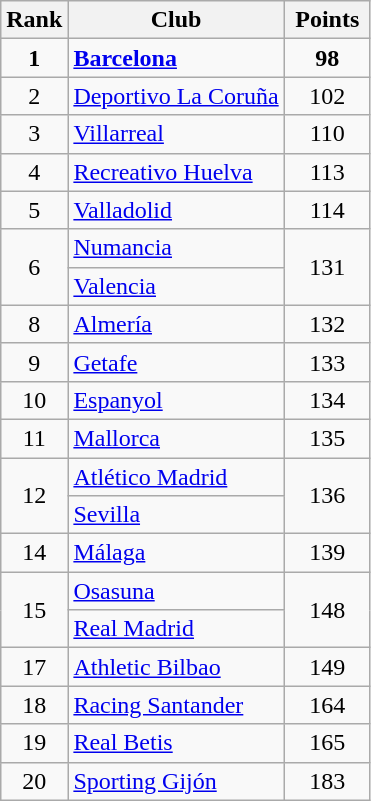<table class="wikitable">
<tr>
<th>Rank</th>
<th>Club</th>
<th width=50px>Points</th>
</tr>
<tr align="center">
<td><strong>1</strong></td>
<td align="left"><strong><a href='#'>Barcelona</a></strong></td>
<td><strong>98</strong></td>
</tr>
<tr align="center">
<td>2</td>
<td align="left"><a href='#'>Deportivo La Coruña</a></td>
<td>102</td>
</tr>
<tr align="center">
<td>3</td>
<td align="left"><a href='#'>Villarreal</a></td>
<td>110</td>
</tr>
<tr align="center">
<td>4</td>
<td align="left"><a href='#'>Recreativo Huelva</a></td>
<td>113</td>
</tr>
<tr align="center">
<td>5</td>
<td align="left"><a href='#'>Valladolid</a></td>
<td>114</td>
</tr>
<tr align="center">
<td rowspan=2>6</td>
<td align="left"><a href='#'>Numancia</a></td>
<td rowspan=2>131</td>
</tr>
<tr align="center">
<td align="left"><a href='#'>Valencia</a></td>
</tr>
<tr align="center">
<td>8</td>
<td align="left"><a href='#'>Almería</a></td>
<td>132</td>
</tr>
<tr align="center">
<td>9</td>
<td align="left"><a href='#'>Getafe</a></td>
<td>133</td>
</tr>
<tr align="center">
<td>10</td>
<td align="left"><a href='#'>Espanyol</a></td>
<td>134</td>
</tr>
<tr align="center">
<td>11</td>
<td align="left"><a href='#'>Mallorca</a></td>
<td>135</td>
</tr>
<tr align="center">
<td rowspan=2>12</td>
<td align="left"><a href='#'>Atlético Madrid</a></td>
<td rowspan=2>136</td>
</tr>
<tr align="center">
<td align="left"><a href='#'>Sevilla</a></td>
</tr>
<tr align="center">
<td>14</td>
<td align="left"><a href='#'>Málaga</a></td>
<td>139</td>
</tr>
<tr align="center">
<td rowspan=2>15</td>
<td align="left"><a href='#'>Osasuna</a></td>
<td rowspan=2>148</td>
</tr>
<tr align="center">
<td align="left"><a href='#'>Real Madrid</a></td>
</tr>
<tr align="center">
<td>17</td>
<td align="left"><a href='#'>Athletic Bilbao</a></td>
<td>149</td>
</tr>
<tr align="center">
<td>18</td>
<td align="left"><a href='#'>Racing Santander</a></td>
<td>164</td>
</tr>
<tr align="center">
<td>19</td>
<td align="left"><a href='#'>Real Betis</a></td>
<td>165</td>
</tr>
<tr align="center">
<td>20</td>
<td align="left"><a href='#'>Sporting Gijón</a></td>
<td>183</td>
</tr>
</table>
